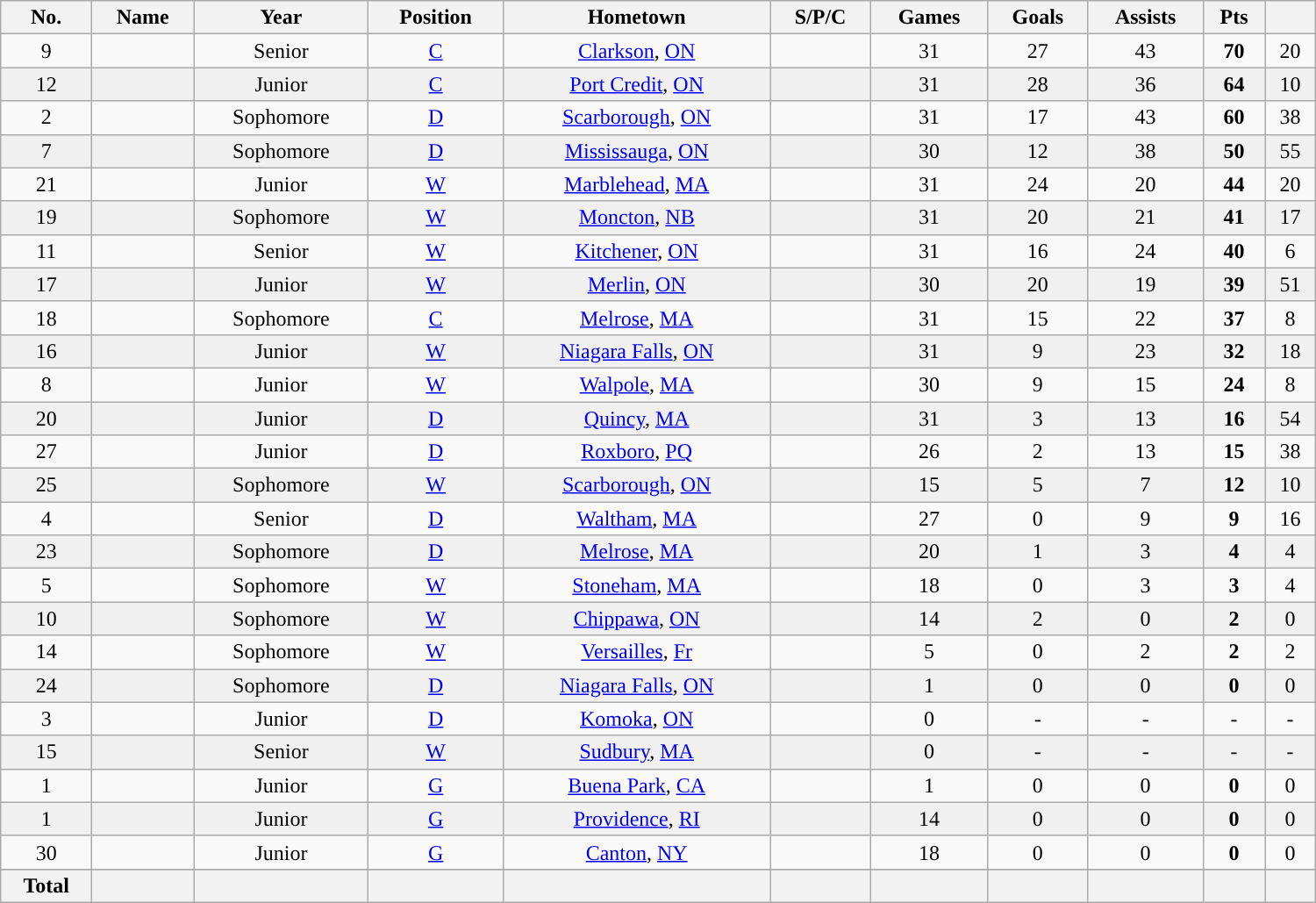<table class="wikitable sortable" width ="1000">
<tr align="center">
<th><strong>No.</strong></th>
<th><strong>Name</strong></th>
<th><strong>Year</strong></th>
<th><strong>Position</strong></th>
<th><strong>Hometown</strong></th>
<th><strong>S/P/C</strong></th>
<th><strong>Games</strong></th>
<th><strong>Goals</strong></th>
<th><strong>Assists</strong></th>
<th><strong>Pts</strong></th>
<th><strong><a href='#'></a></strong></th>
</tr>
<tr align="center" bgcolor="">
<td>9</td>
<td></td>
<td>Senior</td>
<td><a href='#'>C</a></td>
<td><a href='#'>Clarkson</a>, <a href='#'>ON</a></td>
<td></td>
<td>31</td>
<td>27</td>
<td>43</td>
<td><strong>70</strong></td>
<td>20</td>
</tr>
<tr align="center" bgcolor="#f0f0f0">
<td>12</td>
<td></td>
<td>Junior</td>
<td><a href='#'>C</a></td>
<td><a href='#'>Port Credit</a>, <a href='#'>ON</a></td>
<td></td>
<td>31</td>
<td>28</td>
<td>36</td>
<td><strong>64</strong></td>
<td>10</td>
</tr>
<tr align="center">
<td>2</td>
<td></td>
<td>Sophomore</td>
<td><a href='#'>D</a></td>
<td><a href='#'>Scarborough</a>, <a href='#'>ON</a></td>
<td></td>
<td>31</td>
<td>17</td>
<td>43</td>
<td><strong>60</strong></td>
<td>38</td>
</tr>
<tr align="center" bgcolor="#f0f0f0">
<td>7</td>
<td></td>
<td>Sophomore</td>
<td><a href='#'>D</a></td>
<td><a href='#'>Mississauga</a>, <a href='#'>ON</a></td>
<td></td>
<td>30</td>
<td>12</td>
<td>38</td>
<td><strong>50</strong></td>
<td>55</td>
</tr>
<tr align="center">
<td>21</td>
<td></td>
<td>Junior</td>
<td><a href='#'>W</a></td>
<td><a href='#'>Marblehead</a>, <a href='#'>MA</a></td>
<td></td>
<td>31</td>
<td>24</td>
<td>20</td>
<td><strong>44</strong></td>
<td>20</td>
</tr>
<tr align="center" bgcolor="#f0f0f0">
<td>19</td>
<td></td>
<td>Sophomore</td>
<td><a href='#'>W</a></td>
<td><a href='#'>Moncton</a>, <a href='#'>NB</a></td>
<td></td>
<td>31</td>
<td>20</td>
<td>21</td>
<td><strong>41</strong></td>
<td>17</td>
</tr>
<tr align="center">
<td>11</td>
<td></td>
<td>Senior</td>
<td><a href='#'>W</a></td>
<td><a href='#'>Kitchener</a>, <a href='#'>ON</a></td>
<td></td>
<td>31</td>
<td>16</td>
<td>24</td>
<td><strong>40</strong></td>
<td>6</td>
</tr>
<tr align="center" bgcolor="#f0f0f0">
<td>17</td>
<td></td>
<td>Junior</td>
<td><a href='#'>W</a></td>
<td><a href='#'>Merlin</a>, <a href='#'>ON</a></td>
<td></td>
<td>30</td>
<td>20</td>
<td>19</td>
<td><strong>39</strong></td>
<td>51</td>
</tr>
<tr align="center" 2>
<td>18</td>
<td></td>
<td>Sophomore</td>
<td><a href='#'>C</a></td>
<td><a href='#'>Melrose</a>, <a href='#'>MA</a></td>
<td></td>
<td>31</td>
<td>15</td>
<td>22</td>
<td><strong>37</strong></td>
<td>8</td>
</tr>
<tr align="center" bgcolor="#f0f0f0">
<td>16</td>
<td></td>
<td>Junior</td>
<td><a href='#'>W</a></td>
<td><a href='#'>Niagara Falls</a>, <a href='#'>ON</a></td>
<td></td>
<td>31</td>
<td>9</td>
<td>23</td>
<td><strong>32</strong></td>
<td>18</td>
</tr>
<tr align="center">
<td>8</td>
<td></td>
<td>Junior</td>
<td><a href='#'>W</a></td>
<td><a href='#'>Walpole</a>, <a href='#'>MA</a></td>
<td></td>
<td>30</td>
<td>9</td>
<td>15</td>
<td><strong>24</strong></td>
<td>8</td>
</tr>
<tr align="center" bgcolor="#f0f0f0">
<td>20</td>
<td></td>
<td>Junior</td>
<td><a href='#'>D</a></td>
<td><a href='#'>Quincy</a>, <a href='#'>MA</a></td>
<td></td>
<td>31</td>
<td>3</td>
<td>13</td>
<td><strong>16</strong></td>
<td>54</td>
</tr>
<tr align="center">
<td>27</td>
<td></td>
<td>Junior</td>
<td><a href='#'>D</a></td>
<td><a href='#'>Roxboro</a>, <a href='#'>PQ</a></td>
<td></td>
<td>26</td>
<td>2</td>
<td>13</td>
<td><strong>15</strong></td>
<td>38</td>
</tr>
<tr align="center" bgcolor="#f0f0f0">
<td>25</td>
<td></td>
<td>Sophomore</td>
<td><a href='#'>W</a></td>
<td><a href='#'>Scarborough</a>, <a href='#'>ON</a></td>
<td></td>
<td>15</td>
<td>5</td>
<td>7</td>
<td><strong>12</strong></td>
<td>10</td>
</tr>
<tr align="center">
<td>4</td>
<td></td>
<td>Senior</td>
<td><a href='#'>D</a></td>
<td><a href='#'>Waltham</a>, <a href='#'>MA</a></td>
<td></td>
<td>27</td>
<td>0</td>
<td>9</td>
<td><strong>9</strong></td>
<td>16</td>
</tr>
<tr align="center" bgcolor="#f0f0f0">
<td>23</td>
<td></td>
<td>Sophomore</td>
<td><a href='#'>D</a></td>
<td><a href='#'>Melrose</a>, <a href='#'>MA</a></td>
<td></td>
<td>20</td>
<td>1</td>
<td>3</td>
<td><strong>4</strong></td>
<td>4</td>
</tr>
<tr align="center">
<td>5</td>
<td></td>
<td>Sophomore</td>
<td><a href='#'>W</a></td>
<td><a href='#'>Stoneham</a>, <a href='#'>MA</a></td>
<td></td>
<td>18</td>
<td>0</td>
<td>3</td>
<td><strong>3</strong></td>
<td>4</td>
</tr>
<tr align="center" bgcolor="#f0f0f0">
<td>10</td>
<td></td>
<td>Sophomore</td>
<td><a href='#'>W</a></td>
<td><a href='#'>Chippawa</a>, <a href='#'>ON</a></td>
<td></td>
<td>14</td>
<td>2</td>
<td>0</td>
<td><strong>2</strong></td>
<td>0</td>
</tr>
<tr align="center">
<td>14</td>
<td></td>
<td>Sophomore</td>
<td><a href='#'>W</a></td>
<td><a href='#'>Versailles</a>, <a href='#'>Fr</a></td>
<td></td>
<td>5</td>
<td>0</td>
<td>2</td>
<td><strong>2</strong></td>
<td>2</td>
</tr>
<tr align="center" bgcolor="#f0f0f0">
<td>24</td>
<td></td>
<td>Sophomore</td>
<td><a href='#'>D</a></td>
<td><a href='#'>Niagara Falls</a>, <a href='#'>ON</a></td>
<td></td>
<td>1</td>
<td>0</td>
<td>0</td>
<td><strong>0</strong></td>
<td>0</td>
</tr>
<tr align="center">
<td>3</td>
<td></td>
<td>Junior</td>
<td><a href='#'>D</a></td>
<td><a href='#'>Komoka</a>, <a href='#'>ON</a></td>
<td></td>
<td>0</td>
<td>-</td>
<td>-</td>
<td>-</td>
<td>-</td>
</tr>
<tr align="center" bgcolor="#f0f0f0">
<td>15</td>
<td></td>
<td>Senior</td>
<td><a href='#'>W</a></td>
<td><a href='#'>Sudbury</a>, <a href='#'>MA</a></td>
<td></td>
<td>0</td>
<td>-</td>
<td>-</td>
<td>-</td>
<td>-</td>
</tr>
<tr align="center">
<td>1</td>
<td></td>
<td>Junior</td>
<td><a href='#'>G</a></td>
<td><a href='#'>Buena Park</a>, <a href='#'>CA</a></td>
<td></td>
<td>1</td>
<td>0</td>
<td>0</td>
<td><strong>0</strong></td>
<td>0</td>
</tr>
<tr align="center" bgcolor="#f0f0f0">
<td>1</td>
<td></td>
<td>Junior</td>
<td><a href='#'>G</a></td>
<td><a href='#'>Providence</a>, <a href='#'>RI</a></td>
<td></td>
<td>14</td>
<td>0</td>
<td>0</td>
<td><strong>0</strong></td>
<td>0</td>
</tr>
<tr align="center">
<td>30</td>
<td></td>
<td>Junior</td>
<td><a href='#'>G</a></td>
<td><a href='#'>Canton</a>, <a href='#'>NY</a></td>
<td></td>
<td>18</td>
<td>0</td>
<td>0</td>
<td><strong>0</strong></td>
<td>0</td>
</tr>
<tr align="center" bgcolor="#f0f0f0">
</tr>
<tr>
<th>Total</th>
<th></th>
<th></th>
<th></th>
<th></th>
<th></th>
<th></th>
<th></th>
<th></th>
<th></th>
<th></th>
</tr>
</table>
